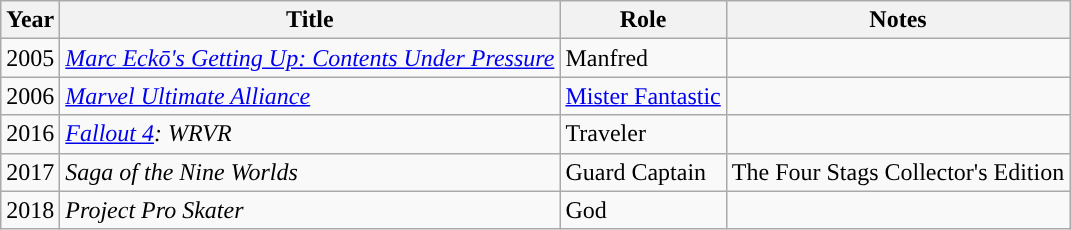<table class="wikitable">
<tr>
<th>Year</th>
<th>Title</th>
<th>Role</th>
<th>Notes</th>
</tr>
<tr>
<td>2005</td>
<td><em><a href='#'>Marc Eckō's Getting Up: Contents Under Pressure</a></em></td>
<td>Manfred</td>
<td></td>
</tr>
<tr>
<td>2006</td>
<td><em><a href='#'>Marvel Ultimate Alliance</a></em></td>
<td><a href='#'>Mister Fantastic</a></td>
<td></td>
</tr>
<tr>
<td>2016</td>
<td><em><a href='#'>Fallout 4</a>: WRVR</em></td>
<td>Traveler</td>
<td></td>
</tr>
<tr>
<td>2017</td>
<td><em>Saga of the Nine Worlds</em></td>
<td>Guard Captain</td>
<td>The Four Stags Collector's Edition</td>
</tr>
<tr>
<td>2018</td>
<td><em>Project Pro Skater</em></td>
<td>God</td>
<td></td>
</tr>
</table>
